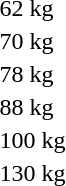<table>
<tr>
<td rowspan=2>62 kg</td>
<td rowspan=2></td>
<td rowspan=2></td>
<td></td>
</tr>
<tr>
<td></td>
</tr>
<tr>
<td rowspan=2>70 kg</td>
<td rowspan=2></td>
<td rowspan=2></td>
<td></td>
</tr>
<tr>
<td></td>
</tr>
<tr>
<td rowspan=2>78 kg</td>
<td rowspan=2></td>
<td rowspan=2></td>
<td></td>
</tr>
<tr>
<td></td>
</tr>
<tr>
<td rowspan=2>88 kg</td>
<td rowspan=2></td>
<td rowspan=2></td>
<td></td>
</tr>
<tr>
<td></td>
</tr>
<tr>
<td rowspan=2>100 kg</td>
<td rowspan=2></td>
<td rowspan=2></td>
<td></td>
</tr>
<tr>
<td></td>
</tr>
<tr>
<td>130 kg</td>
<td></td>
<td></td>
<td></td>
</tr>
<tr>
</tr>
</table>
